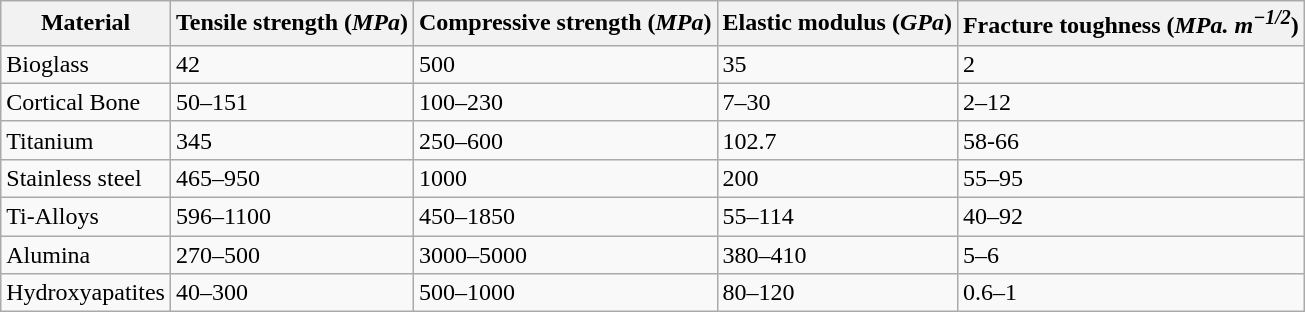<table class="wikitable">
<tr>
<th>Material</th>
<th>Tensile strength (<em>MPa</em>)</th>
<th>Compressive strength (<em>MPa</em>)</th>
<th>Elastic modulus (<em>GPa</em>)</th>
<th>Fracture toughness (<em>MPa. m</em><sup><em>−1/2</em></sup>)</th>
</tr>
<tr>
<td>Bioglass</td>
<td>42</td>
<td>500</td>
<td>35</td>
<td>2</td>
</tr>
<tr>
<td>Cortical Bone</td>
<td>50–151</td>
<td>100–230</td>
<td>7–30</td>
<td>2–12</td>
</tr>
<tr>
<td>Titanium</td>
<td>345</td>
<td>250–600</td>
<td>102.7</td>
<td>58-66</td>
</tr>
<tr>
<td>Stainless steel</td>
<td>465–950</td>
<td>1000</td>
<td>200</td>
<td>55–95</td>
</tr>
<tr>
<td>Ti-Alloys</td>
<td>596–1100</td>
<td>450–1850</td>
<td>55–114</td>
<td>40–92</td>
</tr>
<tr>
<td>Alumina</td>
<td>270–500</td>
<td>3000–5000</td>
<td>380–410</td>
<td>5–6</td>
</tr>
<tr>
<td>Hydroxyapatites</td>
<td>40–300</td>
<td>500–1000</td>
<td>80–120</td>
<td>0.6–1</td>
</tr>
</table>
